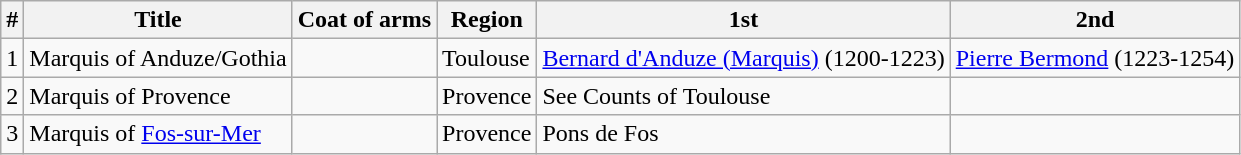<table class="wikitable">
<tr>
<th>#</th>
<th>Title</th>
<th>Coat of arms</th>
<th>Region</th>
<th>1st</th>
<th>2nd</th>
</tr>
<tr>
<td>1</td>
<td>Marquis of Anduze/Gothia</td>
<td></td>
<td>Toulouse</td>
<td><a href='#'>Bernard d'Anduze (Marquis)</a> (1200-1223)</td>
<td><a href='#'>Pierre Bermond</a> (1223-1254)</td>
</tr>
<tr>
<td>2</td>
<td>Marquis of Provence</td>
<td></td>
<td>Provence</td>
<td>See Counts of Toulouse</td>
<td></td>
</tr>
<tr>
<td>3</td>
<td>Marquis of <a href='#'>Fos-sur-Mer</a></td>
<td></td>
<td>Provence</td>
<td>Pons de Fos</td>
<td></td>
</tr>
</table>
